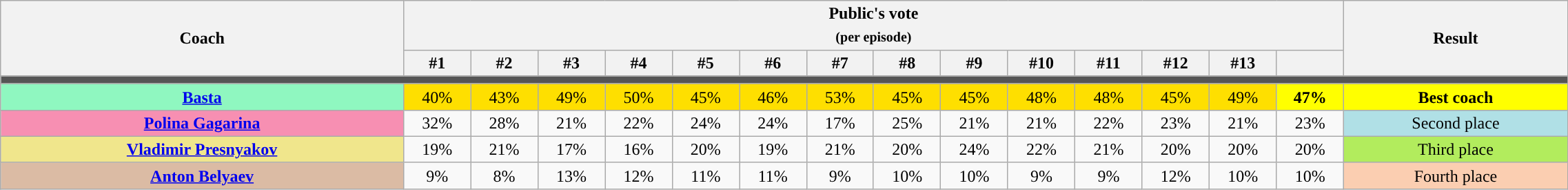<table class="wikitable sortable" style="text-align:center; width:120%;">
<tr>
<th rowspan=2 style="width:18%;">Coach</th>
<th colspan=14 style="width:10%;">Public's vote<br><sub>(per episode)</sub></th>
<th rowspan=2 style="width:10%;">Result</th>
</tr>
<tr>
<th style="width:3%;">#1</th>
<th style="width:3%;">#2</th>
<th style="width:3%;">#3</th>
<th style="width:3%;">#4</th>
<th style="width:3%;">#5</th>
<th style="width:3%;">#6</th>
<th style="width:3%;">#7</th>
<th style="width:3%;">#8</th>
<th style="width:3%;">#9</th>
<th style="width:3%;">#10</th>
<th style="width:3%;">#11</th>
<th style="width:3%;">#12</th>
<th style="width:3%;">#13</th>
<th style="width:3%;"></th>
</tr>
<tr>
<td colspan=16 style="background:#555;"></td>
</tr>
<tr>
<th style="background:#8ff7c0;"><a href='#'>Basta</a></th>
<td style="background:#fedf00;">40%</td>
<td style="background:#fedf00;">43%</td>
<td style="background:#fedf00;">49%</td>
<td style="background:#fedf00;">50%</td>
<td style="background:#fedf00;">45%</td>
<td style="background:#fedf00;">46%</td>
<td style="background:#fedf00;">53%</td>
<td style="background:#fedf00;">45%</td>
<td style="background:#fedf00;">45%</td>
<td style="background:#fedf00;">48%</td>
<td style="background:#fedf00;">48%</td>
<td style="background:#fedf00;">45%</td>
<td style="background:#fedf00;">49%</td>
<td style="background:yellow;"><strong>47%</strong></td>
<td style="background:yellow;"><strong>Best coach</strong></td>
</tr>
<tr>
<th style="background:#f78fb2;"><a href='#'>Polina Gagarina</a></th>
<td>32%</td>
<td>28%</td>
<td>21%</td>
<td>22%</td>
<td>24%</td>
<td>24%</td>
<td>17%</td>
<td>25%</td>
<td>21%</td>
<td>21%</td>
<td>22%</td>
<td>23%</td>
<td>21%</td>
<td>23%</td>
<td style="background:#B0E0E6;">Second place</td>
</tr>
<tr>
<th style="background:khaki"><a href='#'>Vladimir Presnyakov</a></th>
<td>19%</td>
<td>21%</td>
<td>17%</td>
<td>16%</td>
<td>20%</td>
<td>19%</td>
<td>21%</td>
<td>20%</td>
<td>24%</td>
<td>22%</td>
<td>21%</td>
<td>20%</td>
<td>20%</td>
<td>20%</td>
<td style="background:#B2EC5D;">Third place</td>
</tr>
<tr>
<th style="background:#dbbba4;"><a href='#'>Anton Belyaev</a></th>
<td>9%</td>
<td>8%</td>
<td>13%</td>
<td>12%</td>
<td>11%</td>
<td>11%</td>
<td>9%</td>
<td>10%</td>
<td>10%</td>
<td>9%</td>
<td>9%</td>
<td>12%</td>
<td>10%</td>
<td>10%</td>
<td style="background:#FBCEB1;">Fourth place</td>
</tr>
</table>
